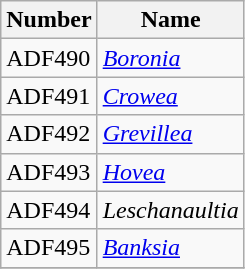<table class="wikitable sortable">
<tr>
<th>Number</th>
<th>Name</th>
</tr>
<tr>
<td>ADF490</td>
<td><em><a href='#'>Boronia</a></em></td>
</tr>
<tr>
<td>ADF491</td>
<td><em><a href='#'>Crowea</a></em></td>
</tr>
<tr>
<td>ADF492</td>
<td><em><a href='#'>Grevillea</a></em></td>
</tr>
<tr>
<td>ADF493</td>
<td><em><a href='#'>Hovea</a></em></td>
</tr>
<tr>
<td>ADF494</td>
<td><em>Leschanaultia</em></td>
</tr>
<tr>
<td>ADF495</td>
<td><em><a href='#'>Banksia</a></em></td>
</tr>
<tr>
</tr>
</table>
